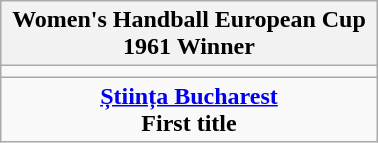<table class="wikitable" style="text-align: center; margin: 0 auto; width: 20%">
<tr>
<th>Women's Handball European Cup <br>1961 Winner</th>
</tr>
<tr>
<td></td>
</tr>
<tr>
<td><strong> <a href='#'>Știința Bucharest</a></strong><br><strong>First title</strong> <br></td>
</tr>
</table>
